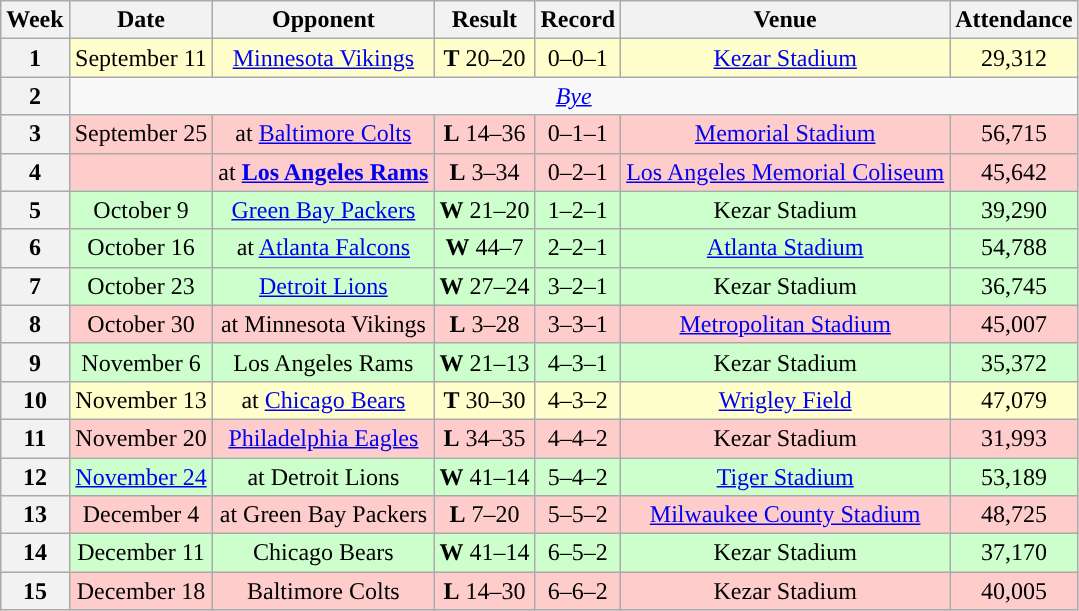<table class="wikitable" style="text-align:center">
<tr>
<th>Week</th>
<th>Date</th>
<th>Opponent</th>
<th>Result</th>
<th>Record</th>
<th>Venue</th>
<th>Attendance</th>
</tr>
<tr style="background:#ffc">
<th>1</th>
<td>September 11</td>
<td><a href='#'>Minnesota Vikings</a></td>
<td><strong>T</strong> 20–20</td>
<td>0–0–1</td>
<td><a href='#'>Kezar Stadium</a></td>
<td>29,312</td>
</tr>
<tr>
<th>2</th>
<td colspan="6"><em><a href='#'>Bye</a></em></td>
</tr>
<tr style="background:#fcc">
<th>3</th>
<td>September 25</td>
<td>at <a href='#'>Baltimore Colts</a></td>
<td><strong>L</strong> 14–36</td>
<td>0–1–1</td>
<td><a href='#'>Memorial Stadium</a></td>
<td>56,715</td>
</tr>
<tr style="background:#fcc">
<th>4</th>
<td></td>
<td>at <strong><a href='#'>Los Angeles Rams</a></strong></td>
<td><strong>L</strong> 3–34</td>
<td>0–2–1</td>
<td><a href='#'>Los Angeles Memorial Coliseum</a></td>
<td>45,642</td>
</tr>
<tr style="background:#cfc">
<th>5</th>
<td>October 9</td>
<td><a href='#'>Green Bay Packers</a></td>
<td><strong>W</strong> 21–20</td>
<td>1–2–1</td>
<td>Kezar Stadium</td>
<td>39,290</td>
</tr>
<tr style="background:#cfc">
<th>6</th>
<td>October 16</td>
<td>at <a href='#'>Atlanta Falcons</a></td>
<td><strong>W</strong> 44–7</td>
<td>2–2–1</td>
<td><a href='#'>Atlanta Stadium</a></td>
<td>54,788</td>
</tr>
<tr style="background:#cfc">
<th>7</th>
<td>October 23</td>
<td><a href='#'>Detroit Lions</a></td>
<td><strong>W</strong> 27–24</td>
<td>3–2–1</td>
<td>Kezar Stadium</td>
<td>36,745</td>
</tr>
<tr style="background:#fcc">
<th>8</th>
<td>October 30</td>
<td>at Minnesota Vikings</td>
<td><strong>L</strong> 3–28</td>
<td>3–3–1</td>
<td><a href='#'>Metropolitan Stadium</a></td>
<td>45,007</td>
</tr>
<tr style="background:#cfc">
<th>9</th>
<td>November 6</td>
<td>Los Angeles Rams</td>
<td><strong>W</strong> 21–13</td>
<td>4–3–1</td>
<td>Kezar Stadium</td>
<td>35,372</td>
</tr>
<tr style="background:#ffc">
<th>10</th>
<td>November 13</td>
<td>at <a href='#'>Chicago Bears</a></td>
<td><strong>T</strong> 30–30</td>
<td>4–3–2</td>
<td><a href='#'>Wrigley Field</a></td>
<td>47,079</td>
</tr>
<tr style="background:#fcc">
<th>11</th>
<td>November 20</td>
<td><a href='#'>Philadelphia Eagles</a></td>
<td><strong>L</strong> 34–35</td>
<td>4–4–2</td>
<td>Kezar Stadium</td>
<td>31,993</td>
</tr>
<tr style="background:#cfc">
<th>12</th>
<td><a href='#'>November 24</a></td>
<td>at Detroit Lions</td>
<td><strong>W</strong> 41–14</td>
<td>5–4–2</td>
<td><a href='#'>Tiger Stadium</a></td>
<td>53,189</td>
</tr>
<tr style="background:#fcc">
<th>13</th>
<td>December 4</td>
<td>at Green Bay Packers</td>
<td><strong>L</strong> 7–20</td>
<td>5–5–2</td>
<td><a href='#'>Milwaukee County Stadium</a></td>
<td>48,725</td>
</tr>
<tr style="background:#cfc">
<th>14</th>
<td>December 11</td>
<td>Chicago Bears</td>
<td><strong>W</strong> 41–14</td>
<td>6–5–2</td>
<td>Kezar Stadium</td>
<td>37,170</td>
</tr>
<tr style="background:#fcc">
<th>15</th>
<td>December 18</td>
<td>Baltimore Colts</td>
<td><strong>L</strong> 14–30</td>
<td>6–6–2</td>
<td>Kezar Stadium</td>
<td>40,005</td>
</tr>
</table>
